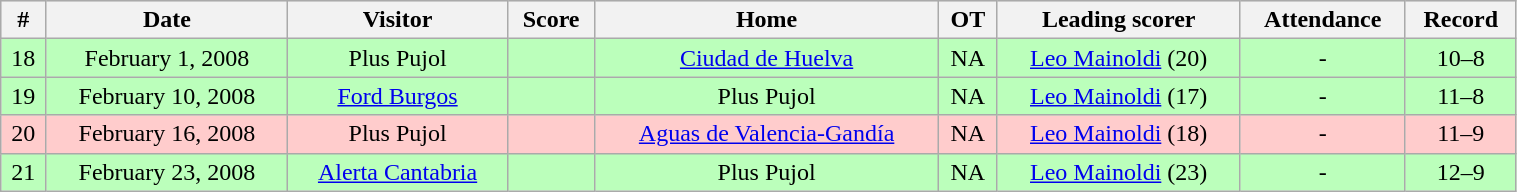<table class="wikitable" width="80%">
<tr align="center"  bgcolor="#dddddd">
<th>#</th>
<th>Date</th>
<th>Visitor</th>
<th>Score</th>
<th>Home</th>
<th>OT</th>
<th>Leading scorer</th>
<th>Attendance</th>
<th>Record</th>
</tr>
<tr align="center"  bgcolor="#bbffbb">
<td>18</td>
<td>February 1, 2008</td>
<td>Plus Pujol</td>
<td></td>
<td><a href='#'>Ciudad de Huelva</a></td>
<td>NA</td>
<td><a href='#'>Leo Mainoldi</a> (20)</td>
<td>-</td>
<td>10–8</td>
</tr>
<tr align="center" bgcolor="#bbffbb">
<td>19</td>
<td>February 10, 2008</td>
<td><a href='#'>Ford Burgos</a></td>
<td></td>
<td>Plus Pujol</td>
<td>NA</td>
<td><a href='#'>Leo Mainoldi</a> (17)</td>
<td>-</td>
<td>11–8</td>
</tr>
<tr align="center"  bgcolor="#ffcccc">
<td>20</td>
<td>February 16, 2008</td>
<td>Plus Pujol</td>
<td></td>
<td><a href='#'>Aguas de Valencia-Gandía</a></td>
<td>NA</td>
<td><a href='#'>Leo Mainoldi</a> (18)</td>
<td>-</td>
<td>11–9</td>
</tr>
<tr align="center" bgcolor="#bbffbb">
<td>21</td>
<td>February 23, 2008</td>
<td><a href='#'>Alerta Cantabria</a></td>
<td></td>
<td>Plus Pujol</td>
<td>NA</td>
<td><a href='#'>Leo Mainoldi</a> (23)</td>
<td>-</td>
<td>12–9</td>
</tr>
</table>
